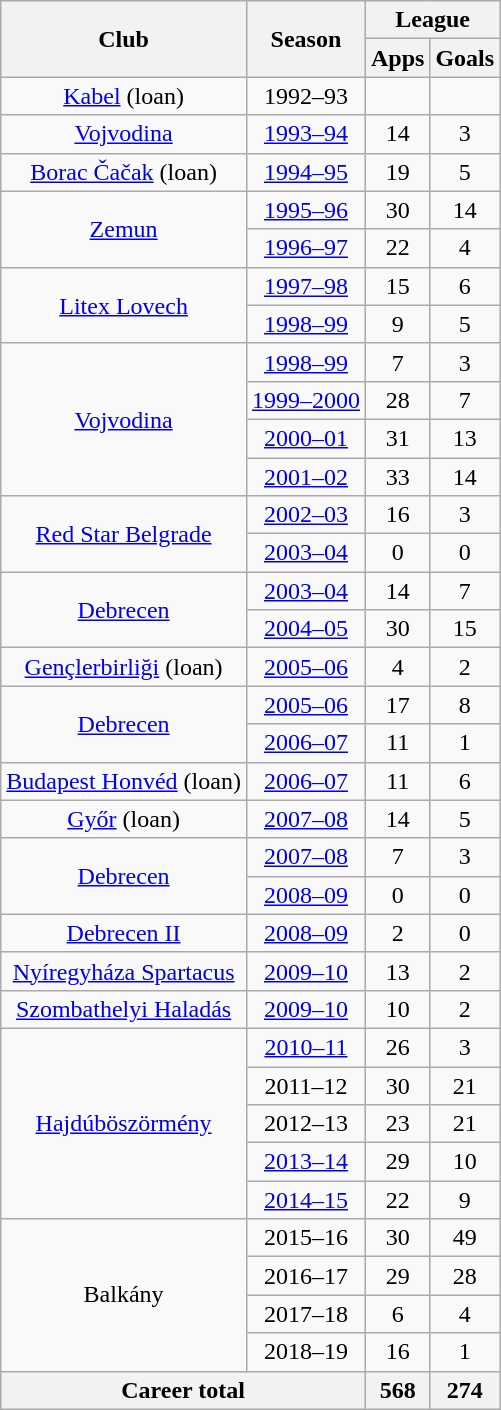<table class="wikitable" style="text-align:center">
<tr>
<th rowspan="2">Club</th>
<th rowspan="2">Season</th>
<th colspan="2">League</th>
</tr>
<tr>
<th>Apps</th>
<th>Goals</th>
</tr>
<tr>
<td><a href='#'>Kabel</a> (loan)</td>
<td>1992–93</td>
<td></td>
<td></td>
</tr>
<tr>
<td><a href='#'>Vojvodina</a></td>
<td><a href='#'>1993–94</a></td>
<td>14</td>
<td>3</td>
</tr>
<tr>
<td><a href='#'>Borac Čačak</a> (loan)</td>
<td><a href='#'>1994–95</a></td>
<td>19</td>
<td>5</td>
</tr>
<tr>
<td rowspan="2"><a href='#'>Zemun</a></td>
<td><a href='#'>1995–96</a></td>
<td>30</td>
<td>14</td>
</tr>
<tr>
<td><a href='#'>1996–97</a></td>
<td>22</td>
<td>4</td>
</tr>
<tr>
<td rowspan="2"><a href='#'>Litex Lovech</a></td>
<td><a href='#'>1997–98</a></td>
<td>15</td>
<td>6</td>
</tr>
<tr>
<td><a href='#'>1998–99</a></td>
<td>9</td>
<td>5</td>
</tr>
<tr>
<td rowspan="4"><a href='#'>Vojvodina</a></td>
<td><a href='#'>1998–99</a></td>
<td>7</td>
<td>3</td>
</tr>
<tr>
<td><a href='#'>1999–2000</a></td>
<td>28</td>
<td>7</td>
</tr>
<tr>
<td><a href='#'>2000–01</a></td>
<td>31</td>
<td>13</td>
</tr>
<tr>
<td><a href='#'>2001–02</a></td>
<td>33</td>
<td>14</td>
</tr>
<tr>
<td rowspan="2"><a href='#'>Red Star Belgrade</a></td>
<td><a href='#'>2002–03</a></td>
<td>16</td>
<td>3</td>
</tr>
<tr>
<td><a href='#'>2003–04</a></td>
<td>0</td>
<td>0</td>
</tr>
<tr>
<td rowspan="2"><a href='#'>Debrecen</a></td>
<td><a href='#'>2003–04</a></td>
<td>14</td>
<td>7</td>
</tr>
<tr>
<td><a href='#'>2004–05</a></td>
<td>30</td>
<td>15</td>
</tr>
<tr>
<td><a href='#'>Gençlerbirliği</a> (loan)</td>
<td><a href='#'>2005–06</a></td>
<td>4</td>
<td>2</td>
</tr>
<tr>
<td rowspan="2"><a href='#'>Debrecen</a></td>
<td><a href='#'>2005–06</a></td>
<td>17</td>
<td>8</td>
</tr>
<tr>
<td><a href='#'>2006–07</a></td>
<td>11</td>
<td>1</td>
</tr>
<tr>
<td><a href='#'>Budapest Honvéd</a> (loan)</td>
<td><a href='#'>2006–07</a></td>
<td>11</td>
<td>6</td>
</tr>
<tr>
<td><a href='#'>Győr</a> (loan)</td>
<td><a href='#'>2007–08</a></td>
<td>14</td>
<td>5</td>
</tr>
<tr>
<td rowspan="2"><a href='#'>Debrecen</a></td>
<td><a href='#'>2007–08</a></td>
<td>7</td>
<td>3</td>
</tr>
<tr>
<td><a href='#'>2008–09</a></td>
<td>0</td>
<td>0</td>
</tr>
<tr>
<td><a href='#'>Debrecen II</a></td>
<td><a href='#'>2008–09</a></td>
<td>2</td>
<td>0</td>
</tr>
<tr>
<td><a href='#'>Nyíregyháza Spartacus</a></td>
<td><a href='#'>2009–10</a></td>
<td>13</td>
<td>2</td>
</tr>
<tr>
<td><a href='#'>Szombathelyi Haladás</a></td>
<td><a href='#'>2009–10</a></td>
<td>10</td>
<td>2</td>
</tr>
<tr>
<td rowspan="5"><a href='#'>Hajdúböszörmény</a></td>
<td><a href='#'>2010–11</a></td>
<td>26</td>
<td>3</td>
</tr>
<tr>
<td>2011–12</td>
<td>30</td>
<td>21</td>
</tr>
<tr>
<td>2012–13</td>
<td>23</td>
<td>21</td>
</tr>
<tr>
<td><a href='#'>2013–14</a></td>
<td>29</td>
<td>10</td>
</tr>
<tr>
<td><a href='#'>2014–15</a></td>
<td>22</td>
<td>9</td>
</tr>
<tr>
<td rowspan="4">Balkány</td>
<td>2015–16</td>
<td>30</td>
<td>49</td>
</tr>
<tr>
<td>2016–17</td>
<td>29</td>
<td>28</td>
</tr>
<tr>
<td>2017–18</td>
<td>6</td>
<td>4</td>
</tr>
<tr>
<td>2018–19</td>
<td>16</td>
<td>1</td>
</tr>
<tr>
<th colspan="2">Career total</th>
<th>568</th>
<th>274</th>
</tr>
</table>
